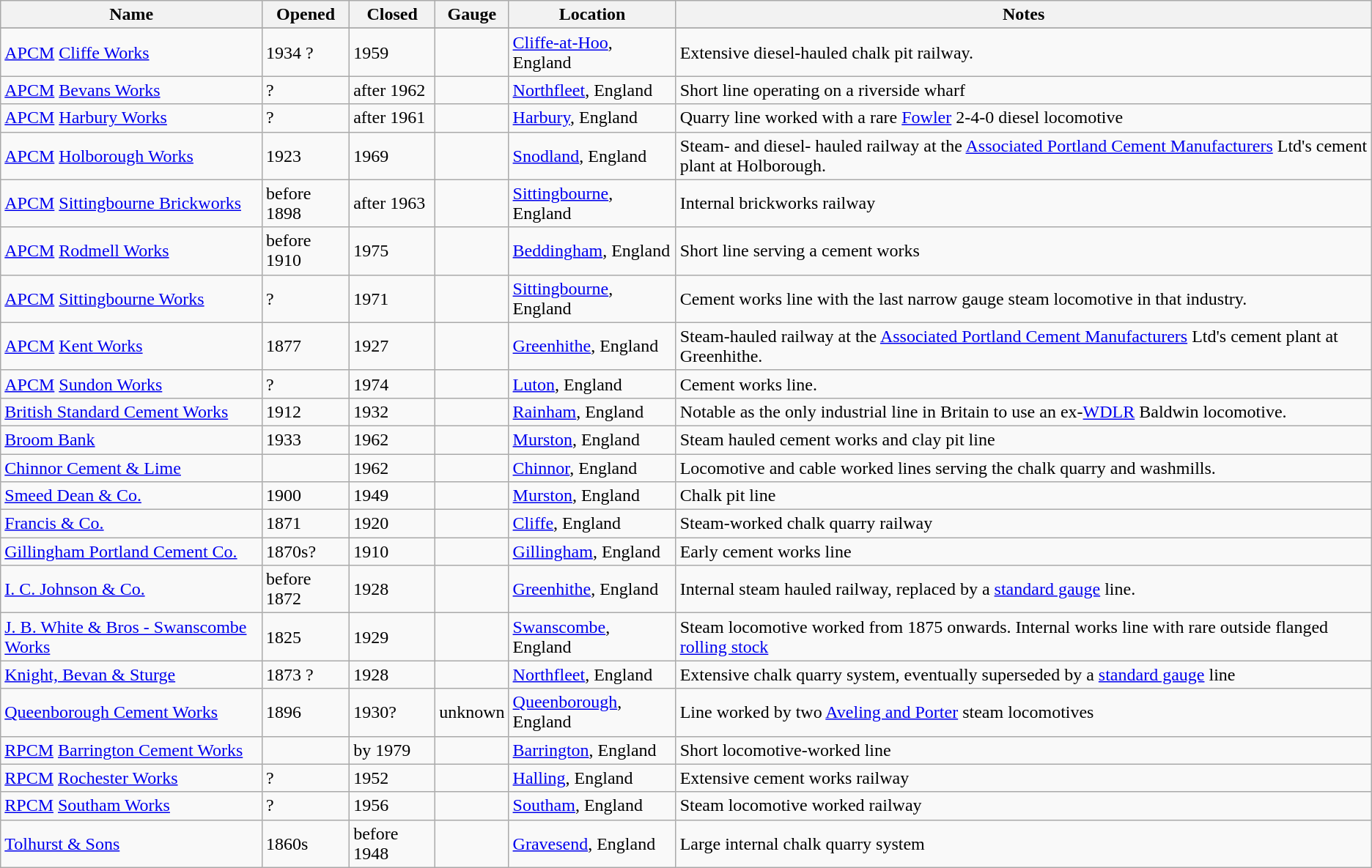<table class="wikitable">
<tr>
<th>Name</th>
<th>Opened</th>
<th>Closed</th>
<th>Gauge</th>
<th>Location</th>
<th>Notes</th>
</tr>
<tr>
</tr>
<tr>
<td><a href='#'>APCM</a> <a href='#'>Cliffe Works</a></td>
<td>1934 ?</td>
<td>1959</td>
<td></td>
<td><a href='#'>Cliffe-at-Hoo</a>, England</td>
<td>Extensive diesel-hauled chalk pit railway.</td>
</tr>
<tr>
<td><a href='#'>APCM</a> <a href='#'>Bevans Works</a></td>
<td>?</td>
<td>after 1962</td>
<td></td>
<td><a href='#'>Northfleet</a>, England</td>
<td>Short line operating on a riverside wharf</td>
</tr>
<tr>
<td><a href='#'>APCM</a> <a href='#'>Harbury Works</a></td>
<td>?</td>
<td>after 1961</td>
<td></td>
<td><a href='#'>Harbury</a>, England</td>
<td>Quarry line worked with a rare <a href='#'>Fowler</a> 2-4-0 diesel locomotive</td>
</tr>
<tr>
<td><a href='#'>APCM</a> <a href='#'>Holborough Works</a></td>
<td>1923</td>
<td>1969</td>
<td></td>
<td><a href='#'>Snodland</a>, England</td>
<td>Steam- and diesel- hauled railway at the <a href='#'>Associated Portland Cement Manufacturers</a> Ltd's cement plant at Holborough.</td>
</tr>
<tr>
<td><a href='#'>APCM</a> <a href='#'>Sittingbourne Brickworks</a></td>
<td>before 1898</td>
<td>after 1963</td>
<td></td>
<td><a href='#'>Sittingbourne</a>, England</td>
<td>Internal brickworks railway</td>
</tr>
<tr>
<td><a href='#'>APCM</a> <a href='#'>Rodmell Works</a></td>
<td>before 1910</td>
<td>1975</td>
<td></td>
<td><a href='#'>Beddingham</a>, England</td>
<td>Short line serving a cement works</td>
</tr>
<tr>
<td><a href='#'>APCM</a> <a href='#'>Sittingbourne Works</a></td>
<td>?</td>
<td>1971</td>
<td></td>
<td><a href='#'>Sittingbourne</a>, England</td>
<td>Cement works line with the last narrow gauge steam locomotive in that industry.</td>
</tr>
<tr>
<td><a href='#'>APCM</a> <a href='#'>Kent Works</a></td>
<td>1877</td>
<td>1927</td>
<td></td>
<td><a href='#'>Greenhithe</a>, England</td>
<td>Steam-hauled railway at the <a href='#'>Associated Portland Cement Manufacturers</a> Ltd's cement plant at Greenhithe.</td>
</tr>
<tr>
<td><a href='#'>APCM</a> <a href='#'>Sundon Works</a></td>
<td>?</td>
<td>1974</td>
<td></td>
<td><a href='#'>Luton</a>, England</td>
<td>Cement works line.</td>
</tr>
<tr>
<td><a href='#'>British Standard Cement Works</a></td>
<td>1912</td>
<td>1932</td>
<td></td>
<td><a href='#'>Rainham</a>, England</td>
<td>Notable as the only industrial line in Britain to use an ex-<a href='#'>WDLR</a> Baldwin locomotive.</td>
</tr>
<tr>
<td><a href='#'>Broom Bank</a></td>
<td>1933</td>
<td>1962</td>
<td></td>
<td><a href='#'>Murston</a>, England</td>
<td>Steam hauled cement works and clay pit line</td>
</tr>
<tr>
<td><a href='#'>Chinnor Cement & Lime</a></td>
<td></td>
<td>1962</td>
<td></td>
<td><a href='#'>Chinnor</a>, England</td>
<td>Locomotive and cable worked lines serving the chalk quarry and washmills.</td>
</tr>
<tr>
<td><a href='#'>Smeed Dean & Co.</a></td>
<td>1900</td>
<td>1949</td>
<td></td>
<td><a href='#'>Murston</a>, England</td>
<td>Chalk pit line</td>
</tr>
<tr>
<td><a href='#'>Francis & Co.</a></td>
<td>1871</td>
<td>1920</td>
<td></td>
<td><a href='#'>Cliffe</a>, England</td>
<td>Steam-worked chalk quarry railway</td>
</tr>
<tr>
<td><a href='#'>Gillingham Portland Cement Co.</a></td>
<td>1870s?</td>
<td>1910</td>
<td></td>
<td><a href='#'>Gillingham</a>, England</td>
<td>Early cement works line</td>
</tr>
<tr>
<td><a href='#'>I. C. Johnson & Co.</a></td>
<td>before 1872</td>
<td>1928</td>
<td></td>
<td><a href='#'>Greenhithe</a>, England</td>
<td>Internal steam hauled railway, replaced by a <a href='#'>standard gauge</a> line.</td>
</tr>
<tr>
<td><a href='#'>J. B. White & Bros - Swanscombe Works</a></td>
<td>1825</td>
<td>1929</td>
<td></td>
<td><a href='#'>Swanscombe</a>, England</td>
<td>Steam locomotive worked from 1875 onwards. Internal works line with rare outside flanged <a href='#'>rolling stock</a></td>
</tr>
<tr>
<td><a href='#'>Knight, Bevan & Sturge</a></td>
<td>1873 ?</td>
<td>1928</td>
<td></td>
<td><a href='#'>Northfleet</a>, England</td>
<td>Extensive chalk quarry system, eventually superseded by a <a href='#'>standard gauge</a> line</td>
</tr>
<tr>
<td><a href='#'>Queenborough Cement Works</a></td>
<td>1896</td>
<td>1930?</td>
<td>unknown</td>
<td><a href='#'>Queenborough</a>, England</td>
<td>Line worked by two <a href='#'>Aveling and Porter</a> steam locomotives</td>
</tr>
<tr>
<td><a href='#'>RPCM</a> <a href='#'>Barrington Cement Works</a></td>
<td></td>
<td>by 1979</td>
<td></td>
<td><a href='#'>Barrington</a>, England</td>
<td>Short locomotive-worked line</td>
</tr>
<tr>
<td><a href='#'>RPCM</a> <a href='#'>Rochester Works</a></td>
<td>?</td>
<td>1952</td>
<td></td>
<td><a href='#'>Halling</a>, England</td>
<td>Extensive cement works railway</td>
</tr>
<tr>
<td><a href='#'>RPCM</a> <a href='#'>Southam Works</a></td>
<td>?</td>
<td>1956</td>
<td></td>
<td><a href='#'>Southam</a>, England</td>
<td>Steam locomotive worked railway</td>
</tr>
<tr>
<td><a href='#'>Tolhurst & Sons</a></td>
<td>1860s</td>
<td>before 1948</td>
<td></td>
<td><a href='#'>Gravesend</a>, England</td>
<td>Large internal chalk quarry system</td>
</tr>
</table>
